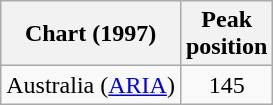<table class="wikitable sortable">
<tr>
<th>Chart (1997)</th>
<th>Peak<br>position</th>
</tr>
<tr>
<td>Australia  (<a href='#'>ARIA</a>)</td>
<td align="center">145</td>
</tr>
</table>
